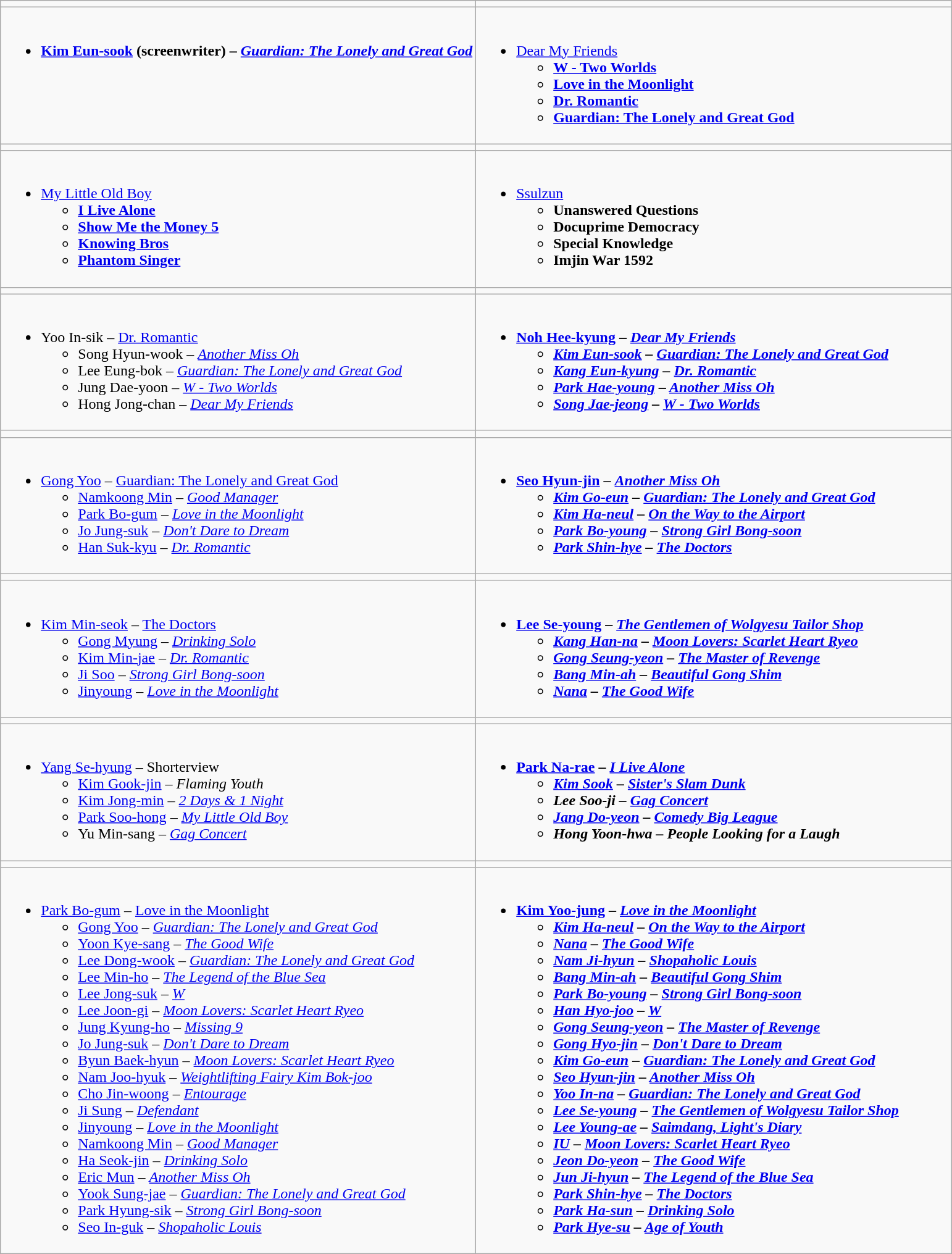<table class="wikitable" align="center">
<tr>
<td style="vertical-align:top; width:50%;"></td>
<td style="vertical-align:top; width:50%;"></td>
</tr>
<tr>
<td valign="top"><br><ul><li><strong><a href='#'>Kim Eun-sook</a> (screenwriter) – <em><a href='#'>Guardian: The Lonely and Great God</a><strong><em></li></ul></td>
<td valign="top"><br><ul><li></em></strong><a href='#'>Dear My Friends</a><strong><em><ul><li></em><a href='#'>W - Two Worlds</a><em></li><li></em><a href='#'>Love in the Moonlight</a><em></li><li></em><a href='#'>Dr. Romantic</a><em></li><li></em><a href='#'>Guardian: The Lonely and Great God</a><em></li></ul></li></ul></td>
</tr>
<tr>
<td style="vertical-align:top; width:50%;"></td>
<td style="vertical-align:top; width:50%;"></td>
</tr>
<tr>
<td valign="top"><br><ul><li></em></strong><a href='#'>My Little Old Boy</a><strong><em><ul><li></em><a href='#'>I Live Alone</a><em></li><li></em><a href='#'>Show Me the Money 5</a><em></li><li></em><a href='#'>Knowing Bros</a><em></li><li></em><a href='#'>Phantom Singer</a><em></li></ul></li></ul></td>
<td valign="top"><br><ul><li></em></strong><a href='#'>Ssulzun</a><strong><em><ul><li></em>Unanswered Questions<em></li><li></em>Docuprime Democracy <em></li><li></em>Special Knowledge<em></li><li></em>Imjin War 1592<em></li></ul></li></ul></td>
</tr>
<tr>
<td style="vertical-align:top; width:50%;"></td>
<td style="vertical-align:top; width:50%;"></td>
</tr>
<tr>
<td valign="top"><br><ul><li></strong>Yoo In-sik – </em><a href='#'>Dr. Romantic</a></em></strong><ul><li>Song Hyun-wook – <em><a href='#'>Another Miss Oh</a></em></li><li>Lee Eung-bok – <em><a href='#'>Guardian: The Lonely and Great God</a></em></li><li>Jung Dae-yoon – <em><a href='#'>W - Two Worlds</a></em></li><li>Hong Jong-chan – <em><a href='#'>Dear My Friends</a></em></li></ul></li></ul></td>
<td valign="top"><br><ul><li><strong><a href='#'>Noh Hee-kyung</a> – <em><a href='#'>Dear My Friends</a><strong><em><ul><li><a href='#'>Kim Eun-sook</a> – </em><a href='#'>Guardian: The Lonely and Great God</a><em></li><li><a href='#'>Kang Eun-kyung</a> – </em><a href='#'>Dr. Romantic</a><em></li><li><a href='#'>Park Hae-young</a> – </em><a href='#'>Another Miss Oh</a><em></li><li><a href='#'>Song Jae-jeong</a> – </em><a href='#'>W - Two Worlds</a><em></li></ul></li></ul></td>
</tr>
<tr>
<td style="vertical-align:top; width:50%;"></td>
<td style="vertical-align:top; width:50%;"></td>
</tr>
<tr>
<td valign="top"><br><ul><li></strong><a href='#'>Gong Yoo</a> – </em><a href='#'>Guardian: The Lonely and Great God</a></em></strong><ul><li><a href='#'>Namkoong Min</a> – <em><a href='#'>Good Manager</a></em></li><li><a href='#'>Park Bo-gum</a> – <em><a href='#'>Love in the Moonlight</a></em></li><li><a href='#'>Jo Jung-suk</a> – <em><a href='#'>Don't Dare to Dream</a></em></li><li><a href='#'>Han Suk-kyu</a> – <em><a href='#'>Dr. Romantic</a></em></li></ul></li></ul></td>
<td valign="top"><br><ul><li><strong><a href='#'>Seo Hyun-jin</a> – <em><a href='#'>Another Miss Oh</a><strong><em><ul><li><a href='#'>Kim Go-eun</a> – </em><a href='#'>Guardian: The Lonely and Great God</a><em></li><li><a href='#'>Kim Ha-neul</a> – </em><a href='#'>On the Way to the Airport</a><em></li><li><a href='#'>Park Bo-young</a> – </em><a href='#'>Strong Girl Bong-soon</a><em></li><li><a href='#'>Park Shin-hye</a> – </em><a href='#'>The Doctors</a><em></li></ul></li></ul></td>
</tr>
<tr>
<td style="vertical-align:top; width:50%;"></td>
<td style="vertical-align:top; width:50%;"></td>
</tr>
<tr>
<td valign="top"><br><ul><li></strong><a href='#'>Kim Min-seok</a> – </em><a href='#'>The Doctors</a></em></strong><ul><li><a href='#'>Gong Myung</a> – <em><a href='#'>Drinking Solo</a></em></li><li><a href='#'>Kim Min-jae</a> – <em><a href='#'>Dr. Romantic</a></em></li><li><a href='#'>Ji Soo</a> – <em><a href='#'>Strong Girl Bong-soon</a></em></li><li><a href='#'>Jinyoung</a> – <em><a href='#'>Love in the Moonlight</a></em></li></ul></li></ul></td>
<td valign="top"><br><ul><li><strong><a href='#'>Lee Se-young</a> – <em><a href='#'>The Gentlemen of Wolgyesu Tailor Shop</a><strong><em><ul><li><a href='#'>Kang Han-na</a> – </em><a href='#'>Moon Lovers: Scarlet Heart Ryeo</a><em></li><li><a href='#'>Gong Seung-yeon</a> – </em><a href='#'>The Master of Revenge</a><em></li><li><a href='#'>Bang Min-ah</a> – </em><a href='#'>Beautiful Gong Shim</a><em></li><li><a href='#'>Nana</a> – </em><a href='#'>The Good Wife</a><em></li></ul></li></ul></td>
</tr>
<tr>
<td style="vertical-align:top; width:50%;"></td>
<td style="vertical-align:top; width:50%;"></td>
</tr>
<tr>
<td valign="top"><br><ul><li></strong><a href='#'>Yang Se-hyung</a> – </em>Shorterview</em></strong><ul><li><a href='#'>Kim Gook-jin</a> – <em>Flaming Youth</em></li><li><a href='#'>Kim Jong-min</a> – <em><a href='#'>2 Days & 1 Night</a></em></li><li><a href='#'>Park Soo-hong</a> – <em><a href='#'>My Little Old Boy</a></em></li><li>Yu Min-sang – <em><a href='#'>Gag Concert</a></em></li></ul></li></ul></td>
<td valign="top"><br><ul><li><strong><a href='#'>Park Na-rae</a> – <em><a href='#'>I Live Alone</a><strong><em><ul><li><a href='#'>Kim Sook</a> – </em><a href='#'>Sister's Slam Dunk</a><em></li><li>Lee Soo-ji – </em><a href='#'>Gag Concert</a><em></li><li><a href='#'>Jang Do-yeon</a> – </em><a href='#'>Comedy Big League</a><em></li><li>Hong Yoon-hwa – </em>People Looking for a Laugh<em></li></ul></li></ul></td>
</tr>
<tr>
<td style="vertical-align:top; width:50%;"></td>
<td style="vertical-align:top; width:50%;"></td>
</tr>
<tr>
<td valign="top"><br><ul><li></strong><a href='#'>Park Bo-gum</a> – </em><a href='#'>Love in the Moonlight</a></em></strong><ul><li><a href='#'>Gong Yoo</a> – <em><a href='#'>Guardian: The Lonely and Great God</a></em></li><li><a href='#'>Yoon Kye-sang</a> – <em><a href='#'>The Good Wife</a></em></li><li><a href='#'>Lee Dong-wook</a> – <em><a href='#'>Guardian: The Lonely and Great God</a></em></li><li><a href='#'>Lee Min-ho</a> – <em><a href='#'>The Legend of the Blue Sea</a></em></li><li><a href='#'>Lee Jong-suk</a> – <em><a href='#'>W</a></em></li><li><a href='#'>Lee Joon-gi</a> – <em><a href='#'>Moon Lovers: Scarlet Heart Ryeo</a></em></li><li><a href='#'>Jung Kyung-ho</a> – <em><a href='#'>Missing 9</a></em></li><li><a href='#'>Jo Jung-suk</a> – <em><a href='#'>Don't Dare to Dream</a></em></li><li><a href='#'>Byun Baek-hyun</a> – <em><a href='#'>Moon Lovers: Scarlet Heart Ryeo</a></em></li><li><a href='#'>Nam Joo-hyuk</a> – <em><a href='#'>Weightlifting Fairy Kim Bok-joo</a></em></li><li><a href='#'>Cho Jin-woong</a> – <em><a href='#'>Entourage</a></em></li><li><a href='#'>Ji Sung</a> – <em><a href='#'>Defendant</a></em></li><li><a href='#'>Jinyoung</a> – <em><a href='#'>Love in the Moonlight</a></em></li><li><a href='#'>Namkoong Min</a> – <em><a href='#'>Good Manager</a></em></li><li><a href='#'>Ha Seok-jin</a> – <em><a href='#'>Drinking Solo</a></em></li><li><a href='#'>Eric Mun</a> – <em><a href='#'>Another Miss Oh</a></em></li><li><a href='#'>Yook Sung-jae</a> – <em><a href='#'>Guardian: The Lonely and Great God</a></em></li><li><a href='#'>Park Hyung-sik</a> – <em><a href='#'>Strong Girl Bong-soon</a></em></li><li><a href='#'>Seo In-guk</a> – <em><a href='#'>Shopaholic Louis</a></em></li></ul></li></ul></td>
<td valign="top"><br><ul><li><strong><a href='#'>Kim Yoo-jung</a> – <em><a href='#'>Love in the Moonlight</a><strong><em><ul><li><a href='#'>Kim Ha-neul</a> – </em><a href='#'>On the Way to the Airport</a><em></li><li><a href='#'>Nana</a> – </em><a href='#'>The Good Wife</a><em></li><li><a href='#'>Nam Ji-hyun</a> – </em><a href='#'>Shopaholic Louis</a><em></li><li><a href='#'>Bang Min-ah</a> – </em><a href='#'>Beautiful Gong Shim</a><em></li><li><a href='#'>Park Bo-young</a> – </em><a href='#'>Strong Girl Bong-soon</a><em></li><li><a href='#'>Han Hyo-joo</a> – </em><a href='#'>W</a><em></li><li><a href='#'>Gong Seung-yeon</a> – </em><a href='#'>The Master of Revenge</a><em></li><li><a href='#'>Gong Hyo-jin</a> – </em><a href='#'>Don't Dare to Dream</a><em></li><li><a href='#'>Kim Go-eun</a> – </em><a href='#'>Guardian: The Lonely and Great God</a><em></li><li><a href='#'>Seo Hyun-jin</a> – </em><a href='#'>Another Miss Oh</a><em></li><li><a href='#'>Yoo In-na</a> – </em><a href='#'>Guardian: The Lonely and Great God</a><em></li><li><a href='#'>Lee Se-young</a> – </em><a href='#'>The Gentlemen of Wolgyesu Tailor Shop</a><em></li><li><a href='#'>Lee Young-ae</a> – </em><a href='#'>Saimdang, Light's Diary</a><em></li><li><a href='#'>IU</a> – </em><a href='#'>Moon Lovers: Scarlet Heart Ryeo</a><em></li><li><a href='#'>Jeon Do-yeon</a> – </em><a href='#'>The Good Wife</a><em></li><li><a href='#'>Jun Ji-hyun</a> – </em><a href='#'>The Legend of the Blue Sea</a><em></li><li><a href='#'>Park Shin-hye</a> – </em><a href='#'>The Doctors</a><em></li><li><a href='#'>Park Ha-sun</a> – </em><a href='#'>Drinking Solo</a><em></li><li><a href='#'>Park Hye-su</a> – </em><a href='#'>Age of Youth</a><em></li></ul></li></ul></td>
</tr>
</table>
